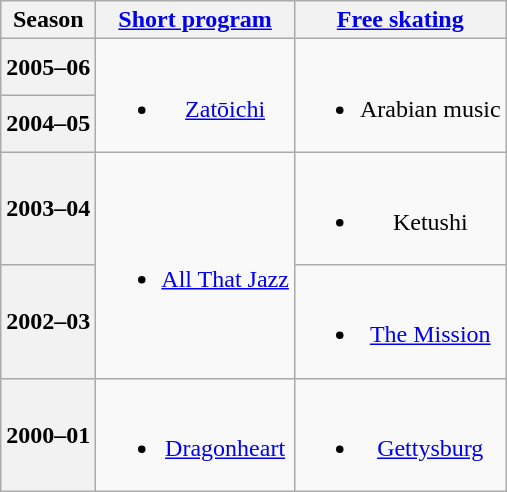<table class=wikitable style=text-align:center>
<tr>
<th>Season</th>
<th><a href='#'>Short program</a></th>
<th><a href='#'>Free skating</a></th>
</tr>
<tr>
<th>2005–06 <br> </th>
<td rowspan=2><br><ul><li><a href='#'>Zatōichi</a> <br></li></ul></td>
<td rowspan=2><br><ul><li>Arabian music</li></ul></td>
</tr>
<tr>
<th>2004–05 <br> </th>
</tr>
<tr>
<th>2003–04 <br> </th>
<td rowspan=2><br><ul><li><a href='#'>All That Jazz</a> <br></li></ul></td>
<td><br><ul><li>Ketushi</li></ul></td>
</tr>
<tr>
<th>2002–03 <br> </th>
<td><br><ul><li><a href='#'>The Mission</a> <br></li></ul></td>
</tr>
<tr>
<th>2000–01 <br> </th>
<td><br><ul><li><a href='#'>Dragonheart</a> <br></li></ul></td>
<td><br><ul><li><a href='#'>Gettysburg</a> <br></li></ul></td>
</tr>
</table>
